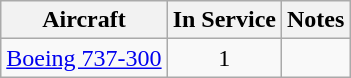<table class="wikitable">
<tr>
<th>Aircraft</th>
<th>In Service</th>
<th>Notes</th>
</tr>
<tr>
<td><a href='#'>Boeing 737-300</a></td>
<td style="text-align:center">1</td>
<td></td>
</tr>
</table>
